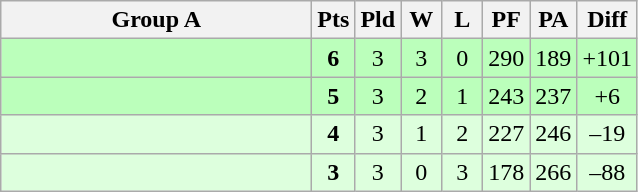<table class=wikitable style="text-align:center">
<tr>
<th width=200>Group A</th>
<th width=20>Pts</th>
<th width=20>Pld</th>
<th width=20>W</th>
<th width=20>L</th>
<th width=20>PF</th>
<th width=20>PA</th>
<th width=20>Diff</th>
</tr>
<tr style="background:#bbffbb">
<td style="text-align:left"></td>
<td><strong>6</strong></td>
<td>3</td>
<td>3</td>
<td>0</td>
<td>290</td>
<td>189</td>
<td>+101</td>
</tr>
<tr style="background:#bbffbb">
<td style="text-align:left"></td>
<td><strong>5</strong></td>
<td>3</td>
<td>2</td>
<td>1</td>
<td>243</td>
<td>237</td>
<td>+6</td>
</tr>
<tr style="background:#ddffdd">
<td style="text-align:left"></td>
<td><strong>4</strong></td>
<td>3</td>
<td>1</td>
<td>2</td>
<td>227</td>
<td>246</td>
<td>–19</td>
</tr>
<tr style="background:#ddffdd">
<td style="text-align:left"></td>
<td><strong>3</strong></td>
<td>3</td>
<td>0</td>
<td>3</td>
<td>178</td>
<td>266</td>
<td>–88</td>
</tr>
</table>
